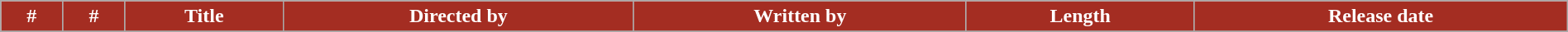<table class="wikitable plainrowheaders" width="100%" style="margin-right: 0;">
<tr>
<th style="background-color: #A42D22; color:#ffffff;">#</th>
<th style="background-color: #A42D22; color:#ffffff;">#</th>
<th style="background-color: #A42D22; color:#ffffff;">Title</th>
<th style="background-color: #A42D22; color:#ffffff;">Directed by</th>
<th style="background-color: #A42D22; color:#ffffff;">Written by</th>
<th style="background-color: #A42D22; color:#ffffff;">Length</th>
<th style="background-color: #A42D22; color:#ffffff;">Release date</th>
</tr>
<tr>
</tr>
</table>
